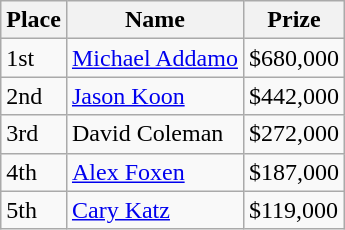<table class="wikitable">
<tr>
<th>Place</th>
<th>Name</th>
<th>Prize</th>
</tr>
<tr>
<td>1st</td>
<td> <a href='#'>Michael Addamo</a></td>
<td>$680,000</td>
</tr>
<tr>
<td>2nd</td>
<td> <a href='#'>Jason Koon</a></td>
<td>$442,000</td>
</tr>
<tr>
<td>3rd</td>
<td> David Coleman</td>
<td>$272,000</td>
</tr>
<tr>
<td>4th</td>
<td> <a href='#'>Alex Foxen</a></td>
<td>$187,000</td>
</tr>
<tr>
<td>5th</td>
<td> <a href='#'>Cary Katz</a></td>
<td>$119,000</td>
</tr>
</table>
